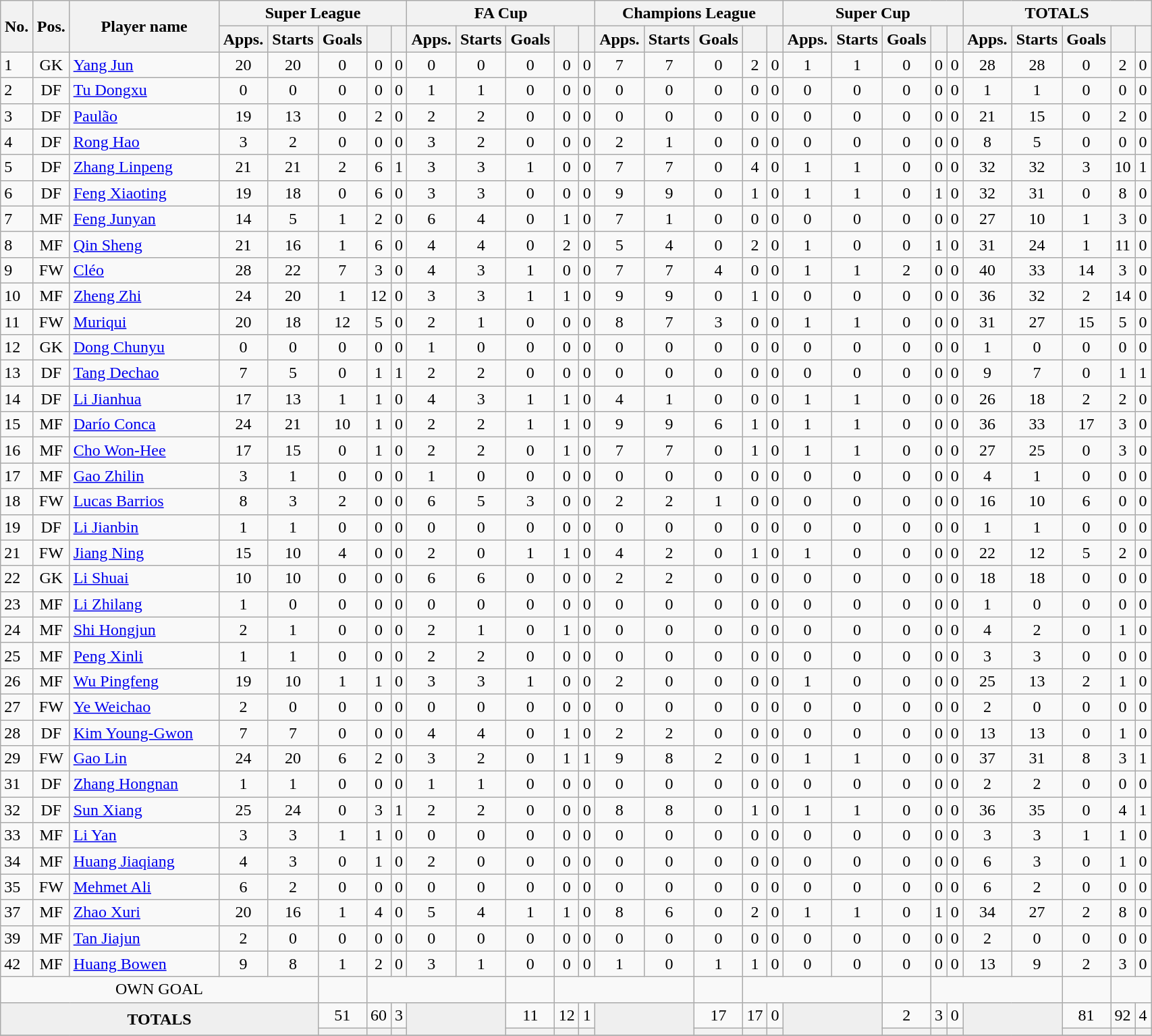<table class="wikitable" style="text-align:center" width=90%>
<tr>
<th rowspan="2">No.</th>
<th rowspan="2">Pos.</th>
<th rowspan="2" width="140">Player name</th>
<th colspan="5" width="150">Super League</th>
<th colspan="5" width="105">FA Cup</th>
<th colspan="5" width="105">Champions League</th>
<th colspan="5" width="105">Super Cup</th>
<th colspan="5" width="150">TOTALS</th>
</tr>
<tr>
<th>Apps.</th>
<th>Starts</th>
<th>Goals</th>
<th> </th>
<th> </th>
<th>Apps.</th>
<th>Starts</th>
<th>Goals</th>
<th> </th>
<th> </th>
<th>Apps.</th>
<th>Starts</th>
<th>Goals</th>
<th> </th>
<th> </th>
<th>Apps.</th>
<th>Starts</th>
<th>Goals</th>
<th> </th>
<th> </th>
<th>Apps.</th>
<th>Starts</th>
<th>Goals</th>
<th> </th>
<th> </th>
</tr>
<tr>
<td align="left">1</td>
<td>GK</td>
<td align="left"> <a href='#'>Yang Jun</a></td>
<td>20</td>
<td>20</td>
<td>0</td>
<td>0</td>
<td>0</td>
<td>0</td>
<td>0</td>
<td>0</td>
<td>0</td>
<td>0</td>
<td>7</td>
<td>7</td>
<td>0</td>
<td>2</td>
<td>0</td>
<td>1</td>
<td>1</td>
<td>0</td>
<td>0</td>
<td>0</td>
<td>28</td>
<td>28</td>
<td>0</td>
<td>2</td>
<td>0</td>
</tr>
<tr>
<td align="left">2</td>
<td>DF</td>
<td align="left"> <a href='#'>Tu Dongxu</a></td>
<td>0</td>
<td>0</td>
<td>0</td>
<td>0</td>
<td>0</td>
<td>1</td>
<td>1</td>
<td>0</td>
<td>0</td>
<td>0</td>
<td>0</td>
<td>0</td>
<td>0</td>
<td>0</td>
<td>0</td>
<td>0</td>
<td>0</td>
<td>0</td>
<td>0</td>
<td>0</td>
<td>1</td>
<td>1</td>
<td>0</td>
<td>0</td>
<td>0</td>
</tr>
<tr>
<td align="left">3</td>
<td>DF</td>
<td align="left"> <a href='#'>Paulão</a></td>
<td>19</td>
<td>13</td>
<td>0</td>
<td>2</td>
<td>0</td>
<td>2</td>
<td>2</td>
<td>0</td>
<td>0</td>
<td>0</td>
<td>0</td>
<td>0</td>
<td>0</td>
<td>0</td>
<td>0</td>
<td>0</td>
<td>0</td>
<td>0</td>
<td>0</td>
<td>0</td>
<td>21</td>
<td>15</td>
<td>0</td>
<td>2</td>
<td>0</td>
</tr>
<tr>
<td align="left">4</td>
<td>DF</td>
<td align="left"> <a href='#'>Rong Hao</a></td>
<td>3</td>
<td>2</td>
<td>0</td>
<td>0</td>
<td>0</td>
<td>3</td>
<td>2</td>
<td>0</td>
<td>0</td>
<td>0</td>
<td>2</td>
<td>1</td>
<td>0</td>
<td>0</td>
<td>0</td>
<td>0</td>
<td>0</td>
<td>0</td>
<td>0</td>
<td>0</td>
<td>8</td>
<td>5</td>
<td>0</td>
<td>0</td>
<td>0</td>
</tr>
<tr>
<td align="left">5</td>
<td>DF</td>
<td align="left"> <a href='#'>Zhang Linpeng</a></td>
<td>21</td>
<td>21</td>
<td>2</td>
<td>6</td>
<td>1</td>
<td>3</td>
<td>3</td>
<td>1</td>
<td>0</td>
<td>0</td>
<td>7</td>
<td>7</td>
<td>0</td>
<td>4</td>
<td>0</td>
<td>1</td>
<td>1</td>
<td>0</td>
<td>0</td>
<td>0</td>
<td>32</td>
<td>32</td>
<td>3</td>
<td>10</td>
<td>1</td>
</tr>
<tr>
<td align="left">6</td>
<td>DF</td>
<td align="left"> <a href='#'>Feng Xiaoting</a></td>
<td>19</td>
<td>18</td>
<td>0</td>
<td>6</td>
<td>0</td>
<td>3</td>
<td>3</td>
<td>0</td>
<td>0</td>
<td>0</td>
<td>9</td>
<td>9</td>
<td>0</td>
<td>1</td>
<td>0</td>
<td>1</td>
<td>1</td>
<td>0</td>
<td>1</td>
<td>0</td>
<td>32</td>
<td>31</td>
<td>0</td>
<td>8</td>
<td>0</td>
</tr>
<tr>
<td align="left">7</td>
<td>MF</td>
<td align="left"> <a href='#'>Feng Junyan</a></td>
<td>14</td>
<td>5</td>
<td>1</td>
<td>2</td>
<td>0</td>
<td>6</td>
<td>4</td>
<td>0</td>
<td>1</td>
<td>0</td>
<td>7</td>
<td>1</td>
<td>0</td>
<td>0</td>
<td>0</td>
<td>0</td>
<td>0</td>
<td>0</td>
<td>0</td>
<td>0</td>
<td>27</td>
<td>10</td>
<td>1</td>
<td>3</td>
<td>0</td>
</tr>
<tr>
<td align="left">8</td>
<td>MF</td>
<td align="left"> <a href='#'>Qin Sheng</a></td>
<td>21</td>
<td>16</td>
<td>1</td>
<td>6</td>
<td>0</td>
<td>4</td>
<td>4</td>
<td>0</td>
<td>2</td>
<td>0</td>
<td>5</td>
<td>4</td>
<td>0</td>
<td>2</td>
<td>0</td>
<td>1</td>
<td>0</td>
<td>0</td>
<td>1</td>
<td>0</td>
<td>31</td>
<td>24</td>
<td>1</td>
<td>11</td>
<td>0</td>
</tr>
<tr>
<td align="left">9</td>
<td>FW</td>
<td align="left"> <a href='#'>Cléo</a></td>
<td>28</td>
<td>22</td>
<td>7</td>
<td>3</td>
<td>0</td>
<td>4</td>
<td>3</td>
<td>1</td>
<td>0</td>
<td>0</td>
<td>7</td>
<td>7</td>
<td>4</td>
<td>0</td>
<td>0</td>
<td>1</td>
<td>1</td>
<td>2</td>
<td>0</td>
<td>0</td>
<td>40</td>
<td>33</td>
<td>14</td>
<td>3</td>
<td>0</td>
</tr>
<tr>
<td align="left">10</td>
<td>MF</td>
<td align="left"> <a href='#'>Zheng Zhi</a></td>
<td>24</td>
<td>20</td>
<td>1</td>
<td>12</td>
<td>0</td>
<td>3</td>
<td>3</td>
<td>1</td>
<td>1</td>
<td>0</td>
<td>9</td>
<td>9</td>
<td>0</td>
<td>1</td>
<td>0</td>
<td>0</td>
<td>0</td>
<td>0</td>
<td>0</td>
<td>0</td>
<td>36</td>
<td>32</td>
<td>2</td>
<td>14</td>
<td>0</td>
</tr>
<tr>
<td align="left">11</td>
<td>FW</td>
<td align="left"> <a href='#'>Muriqui</a></td>
<td>20</td>
<td>18</td>
<td>12</td>
<td>5</td>
<td>0</td>
<td>2</td>
<td>1</td>
<td>0</td>
<td>0</td>
<td>0</td>
<td>8</td>
<td>7</td>
<td>3</td>
<td>0</td>
<td>0</td>
<td>1</td>
<td>1</td>
<td>0</td>
<td>0</td>
<td>0</td>
<td>31</td>
<td>27</td>
<td>15</td>
<td>5</td>
<td>0</td>
</tr>
<tr>
<td align="left">12</td>
<td>GK</td>
<td align="left"> <a href='#'>Dong Chunyu</a></td>
<td>0</td>
<td>0</td>
<td>0</td>
<td>0</td>
<td>0</td>
<td>1</td>
<td>0</td>
<td>0</td>
<td>0</td>
<td>0</td>
<td>0</td>
<td>0</td>
<td>0</td>
<td>0</td>
<td>0</td>
<td>0</td>
<td>0</td>
<td>0</td>
<td>0</td>
<td>0</td>
<td>1</td>
<td>0</td>
<td>0</td>
<td>0</td>
<td>0</td>
</tr>
<tr>
<td align="left">13</td>
<td>DF</td>
<td align="left"> <a href='#'>Tang Dechao</a></td>
<td>7</td>
<td>5</td>
<td>0</td>
<td>1</td>
<td>1</td>
<td>2</td>
<td>2</td>
<td>0</td>
<td>0</td>
<td>0</td>
<td>0</td>
<td>0</td>
<td>0</td>
<td>0</td>
<td>0</td>
<td>0</td>
<td>0</td>
<td>0</td>
<td>0</td>
<td>0</td>
<td>9</td>
<td>7</td>
<td>0</td>
<td>1</td>
<td>1</td>
</tr>
<tr>
<td align="left">14</td>
<td>DF</td>
<td align="left"> <a href='#'>Li Jianhua</a></td>
<td>17</td>
<td>13</td>
<td>1</td>
<td>1</td>
<td>0</td>
<td>4</td>
<td>3</td>
<td>1</td>
<td>1</td>
<td>0</td>
<td>4</td>
<td>1</td>
<td>0</td>
<td>0</td>
<td>0</td>
<td>1</td>
<td>1</td>
<td>0</td>
<td>0</td>
<td>0</td>
<td>26</td>
<td>18</td>
<td>2</td>
<td>2</td>
<td>0</td>
</tr>
<tr>
<td align="left">15</td>
<td>MF</td>
<td align="left"> <a href='#'>Darío Conca</a></td>
<td>24</td>
<td>21</td>
<td>10</td>
<td>1</td>
<td>0</td>
<td>2</td>
<td>2</td>
<td>1</td>
<td>1</td>
<td>0</td>
<td>9</td>
<td>9</td>
<td>6</td>
<td>1</td>
<td>0</td>
<td>1</td>
<td>1</td>
<td>0</td>
<td>0</td>
<td>0</td>
<td>36</td>
<td>33</td>
<td>17</td>
<td>3</td>
<td>0</td>
</tr>
<tr>
<td align="left">16</td>
<td>MF</td>
<td align="left"> <a href='#'>Cho Won-Hee</a></td>
<td>17</td>
<td>15</td>
<td>0</td>
<td>1</td>
<td>0</td>
<td>2</td>
<td>2</td>
<td>0</td>
<td>1</td>
<td>0</td>
<td>7</td>
<td>7</td>
<td>0</td>
<td>1</td>
<td>0</td>
<td>1</td>
<td>1</td>
<td>0</td>
<td>0</td>
<td>0</td>
<td>27</td>
<td>25</td>
<td>0</td>
<td>3</td>
<td>0</td>
</tr>
<tr>
<td align="left">17</td>
<td>MF</td>
<td align="left"> <a href='#'>Gao Zhilin</a></td>
<td>3</td>
<td>1</td>
<td>0</td>
<td>0</td>
<td>0</td>
<td>1</td>
<td>0</td>
<td>0</td>
<td>0</td>
<td>0</td>
<td>0</td>
<td>0</td>
<td>0</td>
<td>0</td>
<td>0</td>
<td>0</td>
<td>0</td>
<td>0</td>
<td>0</td>
<td>0</td>
<td>4</td>
<td>1</td>
<td>0</td>
<td>0</td>
<td>0</td>
</tr>
<tr>
<td align="left">18</td>
<td>FW</td>
<td align="left"> <a href='#'>Lucas Barrios</a></td>
<td>8</td>
<td>3</td>
<td>2</td>
<td>0</td>
<td>0</td>
<td>6</td>
<td>5</td>
<td>3</td>
<td>0</td>
<td>0</td>
<td>2</td>
<td>2</td>
<td>1</td>
<td>0</td>
<td>0</td>
<td>0</td>
<td>0</td>
<td>0</td>
<td>0</td>
<td>0</td>
<td>16</td>
<td>10</td>
<td>6</td>
<td>0</td>
<td>0</td>
</tr>
<tr>
<td align="left">19</td>
<td>DF</td>
<td align="left"> <a href='#'>Li Jianbin</a></td>
<td>1</td>
<td>1</td>
<td>0</td>
<td>0</td>
<td>0</td>
<td>0</td>
<td>0</td>
<td>0</td>
<td>0</td>
<td>0</td>
<td>0</td>
<td>0</td>
<td>0</td>
<td>0</td>
<td>0</td>
<td>0</td>
<td>0</td>
<td>0</td>
<td>0</td>
<td>0</td>
<td>1</td>
<td>1</td>
<td>0</td>
<td>0</td>
<td>0</td>
</tr>
<tr>
<td align="left">21</td>
<td>FW</td>
<td align="left"> <a href='#'>Jiang Ning</a></td>
<td>15</td>
<td>10</td>
<td>4</td>
<td>0</td>
<td>0</td>
<td>2</td>
<td>0</td>
<td>1</td>
<td>1</td>
<td>0</td>
<td>4</td>
<td>2</td>
<td>0</td>
<td>1</td>
<td>0</td>
<td>1</td>
<td>0</td>
<td>0</td>
<td>0</td>
<td>0</td>
<td>22</td>
<td>12</td>
<td>5</td>
<td>2</td>
<td>0</td>
</tr>
<tr>
<td align="left">22</td>
<td>GK</td>
<td align="left"> <a href='#'>Li Shuai</a></td>
<td>10</td>
<td>10</td>
<td>0</td>
<td>0</td>
<td>0</td>
<td>6</td>
<td>6</td>
<td>0</td>
<td>0</td>
<td>0</td>
<td>2</td>
<td>2</td>
<td>0</td>
<td>0</td>
<td>0</td>
<td>0</td>
<td>0</td>
<td>0</td>
<td>0</td>
<td>0</td>
<td>18</td>
<td>18</td>
<td>0</td>
<td>0</td>
<td>0</td>
</tr>
<tr>
<td align="left">23</td>
<td>MF</td>
<td align="left"> <a href='#'>Li Zhilang</a></td>
<td>1</td>
<td>0</td>
<td>0</td>
<td>0</td>
<td>0</td>
<td>0</td>
<td>0</td>
<td>0</td>
<td>0</td>
<td>0</td>
<td>0</td>
<td>0</td>
<td>0</td>
<td>0</td>
<td>0</td>
<td>0</td>
<td>0</td>
<td>0</td>
<td>0</td>
<td>0</td>
<td>1</td>
<td>0</td>
<td>0</td>
<td>0</td>
<td>0</td>
</tr>
<tr>
<td align="left">24</td>
<td>MF</td>
<td align="left"> <a href='#'>Shi Hongjun</a></td>
<td>2</td>
<td>1</td>
<td>0</td>
<td>0</td>
<td>0</td>
<td>2</td>
<td>1</td>
<td>0</td>
<td>1</td>
<td>0</td>
<td>0</td>
<td>0</td>
<td>0</td>
<td>0</td>
<td>0</td>
<td>0</td>
<td>0</td>
<td>0</td>
<td>0</td>
<td>0</td>
<td>4</td>
<td>2</td>
<td>0</td>
<td>1</td>
<td>0</td>
</tr>
<tr>
<td align="left">25</td>
<td>MF</td>
<td align="left"> <a href='#'>Peng Xinli</a></td>
<td>1</td>
<td>1</td>
<td>0</td>
<td>0</td>
<td>0</td>
<td>2</td>
<td>2</td>
<td>0</td>
<td>0</td>
<td>0</td>
<td>0</td>
<td>0</td>
<td>0</td>
<td>0</td>
<td>0</td>
<td>0</td>
<td>0</td>
<td>0</td>
<td>0</td>
<td>0</td>
<td>3</td>
<td>3</td>
<td>0</td>
<td>0</td>
<td>0</td>
</tr>
<tr>
<td align="left">26</td>
<td>MF</td>
<td align="left"> <a href='#'>Wu Pingfeng</a></td>
<td>19</td>
<td>10</td>
<td>1</td>
<td>1</td>
<td>0</td>
<td>3</td>
<td>3</td>
<td>1</td>
<td>0</td>
<td>0</td>
<td>2</td>
<td>0</td>
<td>0</td>
<td>0</td>
<td>0</td>
<td>1</td>
<td>0</td>
<td>0</td>
<td>0</td>
<td>0</td>
<td>25</td>
<td>13</td>
<td>2</td>
<td>1</td>
<td>0</td>
</tr>
<tr>
<td align="left">27</td>
<td>FW</td>
<td align="left"> <a href='#'>Ye Weichao</a></td>
<td>2</td>
<td>0</td>
<td>0</td>
<td>0</td>
<td>0</td>
<td>0</td>
<td>0</td>
<td>0</td>
<td>0</td>
<td>0</td>
<td>0</td>
<td>0</td>
<td>0</td>
<td>0</td>
<td>0</td>
<td>0</td>
<td>0</td>
<td>0</td>
<td>0</td>
<td>0</td>
<td>2</td>
<td>0</td>
<td>0</td>
<td>0</td>
<td>0</td>
</tr>
<tr>
<td align="left">28</td>
<td>DF</td>
<td align="left"> <a href='#'>Kim Young-Gwon</a></td>
<td>7</td>
<td>7</td>
<td>0</td>
<td>0</td>
<td>0</td>
<td>4</td>
<td>4</td>
<td>0</td>
<td>1</td>
<td>0</td>
<td>2</td>
<td>2</td>
<td>0</td>
<td>0</td>
<td>0</td>
<td>0</td>
<td>0</td>
<td>0</td>
<td>0</td>
<td>0</td>
<td>13</td>
<td>13</td>
<td>0</td>
<td>1</td>
<td>0</td>
</tr>
<tr>
<td align="left">29</td>
<td>FW</td>
<td align="left"> <a href='#'>Gao Lin</a></td>
<td>24</td>
<td>20</td>
<td>6</td>
<td>2</td>
<td>0</td>
<td>3</td>
<td>2</td>
<td>0</td>
<td>1</td>
<td>1</td>
<td>9</td>
<td>8</td>
<td>2</td>
<td>0</td>
<td>0</td>
<td>1</td>
<td>1</td>
<td>0</td>
<td>0</td>
<td>0</td>
<td>37</td>
<td>31</td>
<td>8</td>
<td>3</td>
<td>1</td>
</tr>
<tr>
<td align="left">31</td>
<td>DF</td>
<td align="left"> <a href='#'>Zhang Hongnan</a></td>
<td>1</td>
<td>1</td>
<td>0</td>
<td>0</td>
<td>0</td>
<td>1</td>
<td>1</td>
<td>0</td>
<td>0</td>
<td>0</td>
<td>0</td>
<td>0</td>
<td>0</td>
<td>0</td>
<td>0</td>
<td>0</td>
<td>0</td>
<td>0</td>
<td>0</td>
<td>0</td>
<td>2</td>
<td>2</td>
<td>0</td>
<td>0</td>
<td>0</td>
</tr>
<tr>
<td align="left">32</td>
<td>DF</td>
<td align="left"> <a href='#'>Sun Xiang</a></td>
<td>25</td>
<td>24</td>
<td>0</td>
<td>3</td>
<td>1</td>
<td>2</td>
<td>2</td>
<td>0</td>
<td>0</td>
<td>0</td>
<td>8</td>
<td>8</td>
<td>0</td>
<td>1</td>
<td>0</td>
<td>1</td>
<td>1</td>
<td>0</td>
<td>0</td>
<td>0</td>
<td>36</td>
<td>35</td>
<td>0</td>
<td>4</td>
<td>1</td>
</tr>
<tr>
<td align="left">33</td>
<td>MF</td>
<td align="left"> <a href='#'>Li Yan</a></td>
<td>3</td>
<td>3</td>
<td>1</td>
<td>1</td>
<td>0</td>
<td>0</td>
<td>0</td>
<td>0</td>
<td>0</td>
<td>0</td>
<td>0</td>
<td>0</td>
<td>0</td>
<td>0</td>
<td>0</td>
<td>0</td>
<td>0</td>
<td>0</td>
<td>0</td>
<td>0</td>
<td>3</td>
<td>3</td>
<td>1</td>
<td>1</td>
<td>0</td>
</tr>
<tr>
<td align="left">34</td>
<td>MF</td>
<td align="left"> <a href='#'>Huang Jiaqiang</a></td>
<td>4</td>
<td>3</td>
<td>0</td>
<td>1</td>
<td>0</td>
<td>2</td>
<td>0</td>
<td>0</td>
<td>0</td>
<td>0</td>
<td>0</td>
<td>0</td>
<td>0</td>
<td>0</td>
<td>0</td>
<td>0</td>
<td>0</td>
<td>0</td>
<td>0</td>
<td>0</td>
<td>6</td>
<td>3</td>
<td>0</td>
<td>1</td>
<td>0</td>
</tr>
<tr>
<td align="left">35</td>
<td>FW</td>
<td align="left"> <a href='#'>Mehmet Ali</a></td>
<td>6</td>
<td>2</td>
<td>0</td>
<td>0</td>
<td>0</td>
<td>0</td>
<td>0</td>
<td>0</td>
<td>0</td>
<td>0</td>
<td>0</td>
<td>0</td>
<td>0</td>
<td>0</td>
<td>0</td>
<td>0</td>
<td>0</td>
<td>0</td>
<td>0</td>
<td>0</td>
<td>6</td>
<td>2</td>
<td>0</td>
<td>0</td>
<td>0</td>
</tr>
<tr>
<td align="left">37</td>
<td>MF</td>
<td align="left"> <a href='#'>Zhao Xuri</a></td>
<td>20</td>
<td>16</td>
<td>1</td>
<td>4</td>
<td>0</td>
<td>5</td>
<td>4</td>
<td>1</td>
<td>1</td>
<td>0</td>
<td>8</td>
<td>6</td>
<td>0</td>
<td>2</td>
<td>0</td>
<td>1</td>
<td>1</td>
<td>0</td>
<td>1</td>
<td>0</td>
<td>34</td>
<td>27</td>
<td>2</td>
<td>8</td>
<td>0</td>
</tr>
<tr>
<td align="left">39</td>
<td>MF</td>
<td align="left"> <a href='#'>Tan Jiajun</a></td>
<td>2</td>
<td>0</td>
<td>0</td>
<td>0</td>
<td>0</td>
<td>0</td>
<td>0</td>
<td>0</td>
<td>0</td>
<td>0</td>
<td>0</td>
<td>0</td>
<td>0</td>
<td>0</td>
<td>0</td>
<td>0</td>
<td>0</td>
<td>0</td>
<td>0</td>
<td>0</td>
<td>2</td>
<td>0</td>
<td>0</td>
<td>0</td>
<td>0</td>
</tr>
<tr>
<td align="left">42</td>
<td>MF</td>
<td align="left"> <a href='#'>Huang Bowen</a></td>
<td>9</td>
<td>8</td>
<td>1</td>
<td>2</td>
<td>0</td>
<td>3</td>
<td>1</td>
<td>0</td>
<td>0</td>
<td>0</td>
<td>1</td>
<td>0</td>
<td>1</td>
<td>1</td>
<td>0</td>
<td>0</td>
<td>0</td>
<td>0</td>
<td>0</td>
<td>0</td>
<td>13</td>
<td>9</td>
<td>2</td>
<td>3</td>
<td>0</td>
</tr>
<tr>
<td colspan="5">OWN GOAL</td>
<td></td>
<td colspan="4"></td>
<td></td>
<td colspan="4"></td>
<td></td>
<td colspan="4"></td>
<td></td>
<td colspan="4"></td>
<td></td>
<td colspan="2"></td>
</tr>
<tr>
<td ! colspan="5" rowspan="2" style="background: #efefef; text-align: center;"><strong>TOTALS</strong></td>
<td>51</td>
<td>60</td>
<td>3</td>
<td ! colspan="2" rowspan="2" style="background: #efefef; text-align: center;"></td>
<td>11</td>
<td>12</td>
<td>1</td>
<td ! colspan="2" rowspan="2" style="background: #efefef; text-align: center;"></td>
<td>17</td>
<td>17</td>
<td>0</td>
<td ! colspan="2" rowspan="2" style="background: #efefef; text-align: center;"></td>
<td>2</td>
<td>3</td>
<td>0</td>
<td ! colspan="2" rowspan="2" style="background: #efefef; text-align: center;"></td>
<td>81</td>
<td>92</td>
<td>4</td>
</tr>
<tr>
<th></th>
<th></th>
<th></th>
<th></th>
<th></th>
<th></th>
<th></th>
<th></th>
<th></th>
<th></th>
<th></th>
<th></th>
<th></th>
<th></th>
<th></th>
</tr>
<tr>
</tr>
</table>
